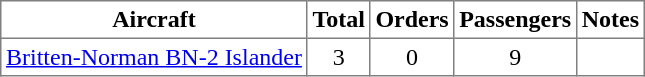<table class="toccolours" border="1" cellpadding="3" style="border-collapse:collapse">
<tr>
<th>Aircraft</th>
<th>Total</th>
<th>Orders</th>
<th>Passengers</th>
<th>Notes</th>
</tr>
<tr>
<td><a href='#'>Britten-Norman BN-2 Islander</a></td>
<td align=center>3</td>
<td align=center>0</td>
<td align=center>9</td>
<td align=center></td>
</tr>
</table>
